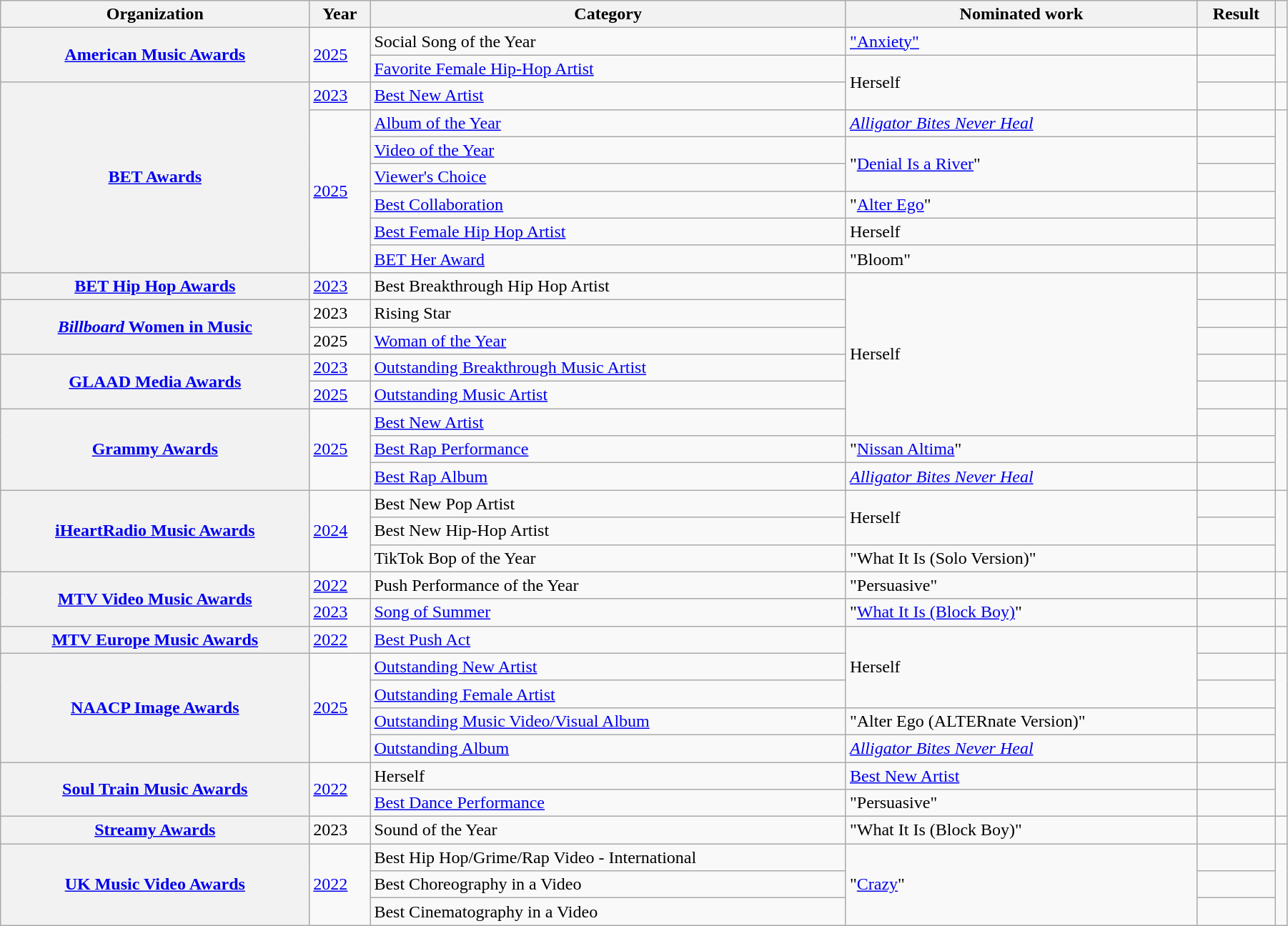<table class="wikitable sortable plainrowheaders" style="width: 95%;">
<tr>
<th scope="col">Organization</th>
<th scope="col">Year</th>
<th scope="col">Category</th>
<th scope="col">Nominated work</th>
<th scope="col">Result</th>
<th scope="col" class="unsortable"></th>
</tr>
<tr>
<th rowspan="2" scope="row"><a href='#'>American Music Awards</a></th>
<td rowspan="2"><a href='#'>2025</a></td>
<td>Social Song of the Year</td>
<td><a href='#'>"Anxiety"</a></td>
<td></td>
<td rowspan="2"></td>
</tr>
<tr>
<td><a href='#'>Favorite Female Hip-Hop Artist</a></td>
<td rowspan="2">Herself</td>
<td></td>
</tr>
<tr>
<th rowspan="7" scope="row"><a href='#'>BET Awards</a></th>
<td><a href='#'>2023</a></td>
<td><a href='#'>Best New Artist</a></td>
<td></td>
<td></td>
</tr>
<tr>
<td rowspan="6"><a href='#'>2025</a></td>
<td><a href='#'>Album of the Year</a></td>
<td><em><a href='#'>Alligator Bites Never Heal</a></em></td>
<td></td>
<td rowspan="6"></td>
</tr>
<tr>
<td><a href='#'>Video of the Year</a></td>
<td rowspan="2">"<a href='#'>Denial Is a River</a>"</td>
<td></td>
</tr>
<tr>
<td><a href='#'>Viewer's Choice</a></td>
<td></td>
</tr>
<tr>
<td><a href='#'>Best Collaboration</a></td>
<td>"<a href='#'>Alter Ego</a>"</td>
<td></td>
</tr>
<tr>
<td><a href='#'>Best Female Hip Hop Artist</a></td>
<td>Herself</td>
<td></td>
</tr>
<tr>
<td><a href='#'>BET Her Award</a></td>
<td>"Bloom"</td>
<td></td>
</tr>
<tr>
<th scope="row"><a href='#'>BET Hip Hop Awards</a></th>
<td><a href='#'>2023</a></td>
<td>Best Breakthrough Hip Hop Artist</td>
<td rowspan="6">Herself</td>
<td></td>
<td></td>
</tr>
<tr>
<th rowspan="2" scope="row"><a href='#'><em>Billboard</em> Women in Music</a></th>
<td>2023</td>
<td>Rising Star</td>
<td></td>
<td></td>
</tr>
<tr>
<td>2025</td>
<td><a href='#'>Woman of the Year</a></td>
<td></td>
<td></td>
</tr>
<tr>
<th rowspan="2" scope="row"><a href='#'>GLAAD Media Awards</a></th>
<td><a href='#'>2023</a></td>
<td><a href='#'>Outstanding Breakthrough Music Artist</a></td>
<td></td>
<td style="text-align:center;"></td>
</tr>
<tr>
<td><a href='#'>2025</a></td>
<td><a href='#'>Outstanding Music Artist</a></td>
<td></td>
<td style="text-align:center;"></td>
</tr>
<tr>
<th rowspan="3" scope="row"><a href='#'>Grammy Awards</a></th>
<td rowspan="3"><a href='#'>2025</a></td>
<td><a href='#'>Best New Artist</a></td>
<td></td>
<td rowspan="3"></td>
</tr>
<tr>
<td><a href='#'>Best Rap Performance</a></td>
<td>"<a href='#'>Nissan Altima</a>"</td>
<td></td>
</tr>
<tr>
<td><a href='#'>Best Rap Album</a></td>
<td><em><a href='#'>Alligator Bites Never Heal</a></em></td>
<td></td>
</tr>
<tr>
<th rowspan="3" scope="row"><a href='#'>iHeartRadio Music Awards</a></th>
<td rowspan="3"><a href='#'>2024</a></td>
<td>Best New Pop Artist</td>
<td rowspan="2">Herself</td>
<td></td>
<td rowspan="3"></td>
</tr>
<tr>
<td>Best New Hip-Hop Artist</td>
<td></td>
</tr>
<tr>
<td>TikTok Bop of the Year</td>
<td>"What It Is (Solo Version)"</td>
<td></td>
</tr>
<tr>
<th scope="row" rowspan="2"><a href='#'>MTV Video Music Awards</a></th>
<td><a href='#'>2022</a></td>
<td>Push Performance of the Year</td>
<td>"Persuasive"</td>
<td></td>
<td></td>
</tr>
<tr>
<td><a href='#'>2023</a></td>
<td><a href='#'>Song of Summer</a></td>
<td>"<a href='#'>What It Is (Block Boy)</a>" </td>
<td></td>
<td></td>
</tr>
<tr>
<th scope="row"><a href='#'>MTV Europe Music Awards</a></th>
<td><a href='#'>2022</a></td>
<td><a href='#'>Best Push Act</a></td>
<td rowspan="3">Herself</td>
<td></td>
<td></td>
</tr>
<tr>
<th rowspan="4" scope="row"><a href='#'>NAACP Image Awards</a></th>
<td rowspan="4"><a href='#'>2025</a></td>
<td><a href='#'>Outstanding New Artist</a></td>
<td></td>
<td rowspan="4"></td>
</tr>
<tr>
<td><a href='#'>Outstanding Female Artist</a></td>
<td></td>
</tr>
<tr>
<td><a href='#'>Outstanding Music Video/Visual Album</a></td>
<td>"Alter Ego (ALTERnate Version)" </td>
<td></td>
</tr>
<tr>
<td><a href='#'>Outstanding Album</a></td>
<td><em><a href='#'>Alligator Bites Never Heal</a></em></td>
<td></td>
</tr>
<tr>
<th scope="row" rowspan="2"><a href='#'>Soul Train Music Awards</a></th>
<td rowspan="2"><a href='#'>2022</a></td>
<td>Herself</td>
<td><a href='#'>Best New Artist</a></td>
<td></td>
<td rowspan="2"></td>
</tr>
<tr>
<td><a href='#'>Best Dance Performance</a></td>
<td>"Persuasive"</td>
<td></td>
</tr>
<tr>
<th scope="row"><a href='#'>Streamy Awards</a></th>
<td>2023</td>
<td>Sound of the Year</td>
<td>"What It Is (Block Boy)"</td>
<td></td>
<td></td>
</tr>
<tr>
<th rowspan="3" scope="row"><a href='#'>UK Music Video Awards</a></th>
<td rowspan="3"><a href='#'>2022</a></td>
<td>Best Hip Hop/Grime/Rap Video - International</td>
<td rowspan="3">"<a href='#'>Crazy</a>"</td>
<td></td>
<td rowspan="3"><br></td>
</tr>
<tr>
<td>Best Choreography in a Video</td>
<td></td>
</tr>
<tr>
<td>Best Cinematography in a Video</td>
<td></td>
</tr>
</table>
